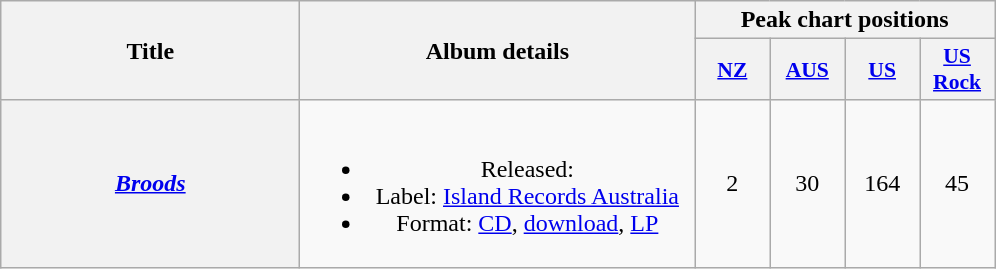<table class="wikitable plainrowheaders" style="text-align:center;">
<tr>
<th scope="col" rowspan="2" style="width:12em;">Title</th>
<th scope="col" rowspan="2" style="width:16em;">Album details</th>
<th scope="col" colspan="4">Peak chart positions</th>
</tr>
<tr>
<th scope="col" style="width:3em;font-size:90%;"><a href='#'>NZ</a><br></th>
<th scope="col" style="width:3em;font-size:90%;"><a href='#'>AUS</a><br></th>
<th scope="col" style="width:3em;font-size:90%;"><a href='#'>US</a><br></th>
<th scope="col" style="width:3em;font-size:90%;"><a href='#'>US Rock</a><br></th>
</tr>
<tr>
<th scope="row"><em><a href='#'>Broods</a></em></th>
<td><br><ul><li>Released: </li><li>Label: <a href='#'>Island Records Australia</a></li><li>Format: <a href='#'>CD</a>, <a href='#'>download</a>, <a href='#'>LP</a></li></ul></td>
<td>2</td>
<td>30</td>
<td>164</td>
<td>45</td>
</tr>
</table>
